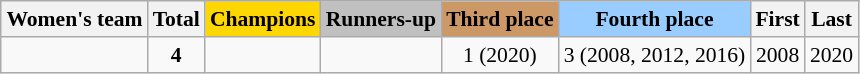<table class="wikitable" style="text-align: center; font-size: 90%; margin-left: 1em;">
<tr>
<th>Women's team</th>
<th>Total</th>
<th style="background-color: gold;">Champions</th>
<th style="background-color: silver;">Runners-up</th>
<th style="background-color: #cc9966;">Third place</th>
<th style="background-color: #9acdff;">Fourth place</th>
<th>First</th>
<th>Last</th>
</tr>
<tr>
<td style="text-align: left;"></td>
<td><strong>4</strong></td>
<td></td>
<td></td>
<td>1 (2020)</td>
<td>3 (2008, 2012, 2016)</td>
<td>2008</td>
<td>2020</td>
</tr>
</table>
